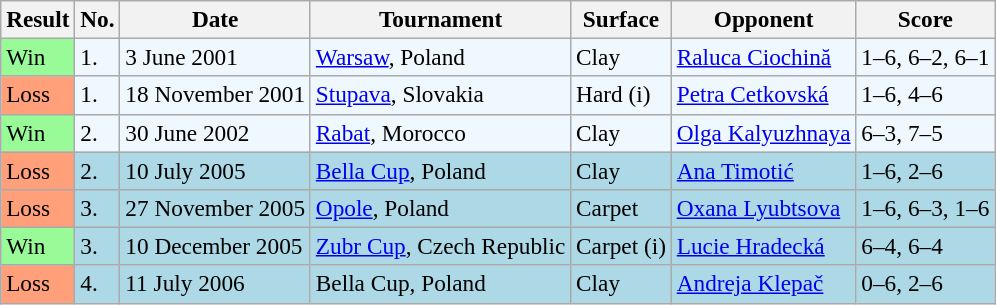<table class="sortable wikitable" style="font-size:97%;">
<tr>
<th>Result</th>
<th>No.</th>
<th>Date</th>
<th>Tournament</th>
<th>Surface</th>
<th>Opponent</th>
<th class="unsortable">Score</th>
</tr>
<tr style="background:#f0f8ff;">
<td style="background:#98fb98;">Win</td>
<td>1.</td>
<td>3 June 2001</td>
<td><a href='#'>Warsaw</a>, Poland</td>
<td>Clay</td>
<td> <a href='#'>Raluca Ciochină</a></td>
<td>1–6, 6–2, 6–1</td>
</tr>
<tr style="background:#f0f8ff;">
<td style="background:#ffa07a;">Loss</td>
<td>1.</td>
<td>18 November 2001</td>
<td><a href='#'>Stupava</a>, Slovakia</td>
<td>Hard (i)</td>
<td> <a href='#'>Petra Cetkovská</a></td>
<td>1–6, 4–6</td>
</tr>
<tr style="background:#f0f8ff;">
<td style="background:#98fb98;">Win</td>
<td>2.</td>
<td>30 June 2002</td>
<td><a href='#'>Rabat</a>, Morocco</td>
<td>Clay</td>
<td> <a href='#'>Olga Kalyuzhnaya</a></td>
<td>6–3, 7–5</td>
</tr>
<tr style="background:lightblue;">
<td style="background:#ffa07a;">Loss</td>
<td>2.</td>
<td>10 July 2005</td>
<td><a href='#'>Bella Cup</a>, Poland</td>
<td>Clay</td>
<td> <a href='#'>Ana Timotić</a></td>
<td>1–6, 2–6</td>
</tr>
<tr style="background:lightblue;">
<td style="background:#ffa07a;">Loss</td>
<td>3.</td>
<td>27 November 2005</td>
<td><a href='#'>Opole</a>, Poland</td>
<td>Carpet</td>
<td> <a href='#'>Oxana Lyubtsova</a></td>
<td>1–6, 6–3, 1–6</td>
</tr>
<tr style="background:lightblue;">
<td style="background:#98fb98;">Win</td>
<td>3.</td>
<td>10 December 2005</td>
<td><a href='#'>Zubr Cup</a>, Czech Republic</td>
<td>Carpet (i)</td>
<td> <a href='#'>Lucie Hradecká</a></td>
<td>6–4, 6–4</td>
</tr>
<tr style="background:lightblue;">
<td style="background:#ffa07a;">Loss</td>
<td>4.</td>
<td>11 July 2006</td>
<td>Bella Cup, Poland</td>
<td>Clay</td>
<td> <a href='#'>Andreja Klepač</a></td>
<td>0–6, 2–6</td>
</tr>
</table>
